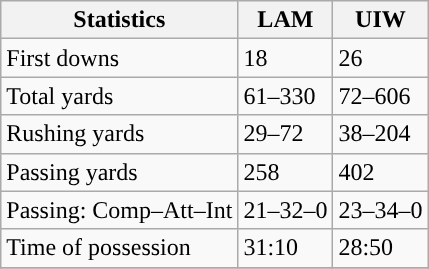<table class="wikitable" style="float: left;">
<tr>
<th>Statistics</th>
<th>LAM</th>
<th>UIW</th>
</tr>
<tr>
<td>First downs</td>
<td>18</td>
<td>26</td>
</tr>
<tr>
<td>Total yards</td>
<td>61–330</td>
<td>72–606</td>
</tr>
<tr>
<td>Rushing yards</td>
<td>29–72</td>
<td>38–204</td>
</tr>
<tr>
<td>Passing yards</td>
<td>258</td>
<td>402</td>
</tr>
<tr>
<td>Passing: Comp–Att–Int</td>
<td>21–32–0</td>
<td>23–34–0</td>
</tr>
<tr>
<td>Time of possession</td>
<td>31:10</td>
<td>28:50</td>
</tr>
<tr>
</tr>
</table>
